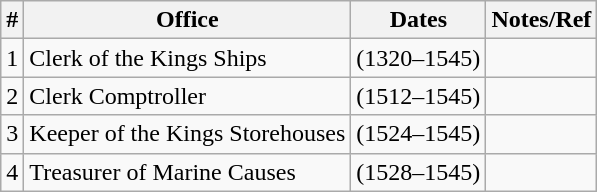<table class="wikitable">
<tr>
<th>#</th>
<th>Office</th>
<th>Dates</th>
<th>Notes/Ref</th>
</tr>
<tr>
<td>1</td>
<td>Clerk of the Kings Ships</td>
<td>(1320–1545)</td>
<td></td>
</tr>
<tr>
<td>2</td>
<td>Clerk Comptroller</td>
<td>(1512–1545)</td>
<td></td>
</tr>
<tr>
<td>3</td>
<td>Keeper of the Kings Storehouses</td>
<td>(1524–1545)</td>
<td></td>
</tr>
<tr>
<td>4</td>
<td>Treasurer of Marine Causes</td>
<td>(1528–1545)</td>
<td></td>
</tr>
</table>
